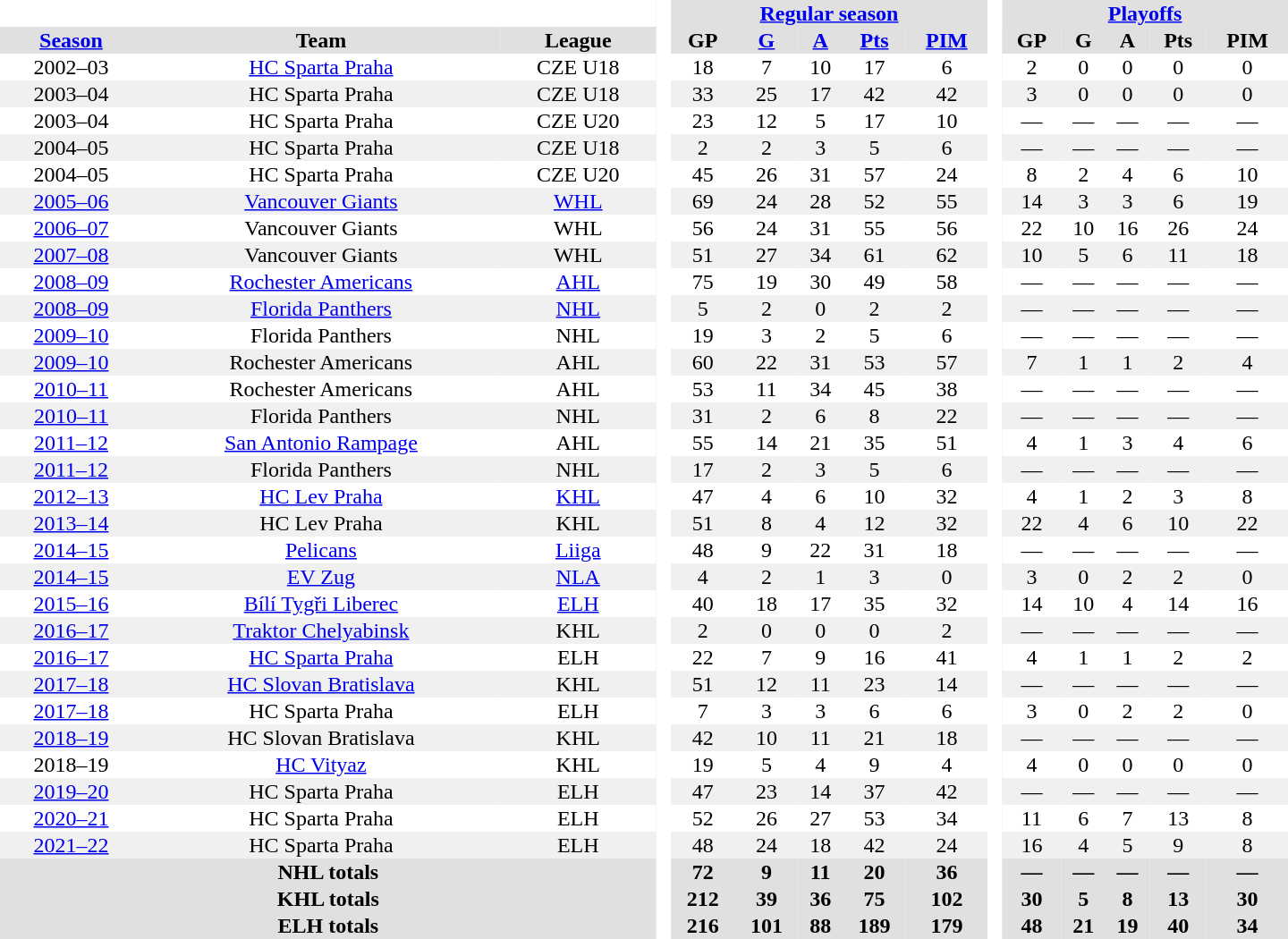<table border="0" cellpadding="1" cellspacing="0" style="text-align:center; width:60em;">
<tr style="background:#e0e0e0;">
<th colspan="3"  bgcolor="#ffffff"> </th>
<th rowspan="99" bgcolor="#ffffff"> </th>
<th colspan="5"><a href='#'>Regular season</a></th>
<th rowspan="99" bgcolor="#ffffff"> </th>
<th colspan="5"><a href='#'>Playoffs</a></th>
</tr>
<tr style="background:#e0e0e0;">
<th><a href='#'>Season</a></th>
<th>Team</th>
<th>League</th>
<th>GP</th>
<th><a href='#'>G</a></th>
<th><a href='#'>A</a></th>
<th><a href='#'>Pts</a></th>
<th><a href='#'>PIM</a></th>
<th>GP</th>
<th>G</th>
<th>A</th>
<th>Pts</th>
<th>PIM</th>
</tr>
<tr>
<td>2002–03</td>
<td><a href='#'>HC Sparta Praha</a></td>
<td>CZE U18</td>
<td>18</td>
<td>7</td>
<td>10</td>
<td>17</td>
<td>6</td>
<td>2</td>
<td>0</td>
<td>0</td>
<td>0</td>
<td>0</td>
</tr>
<tr bgcolor="#f0f0f0">
<td>2003–04</td>
<td>HC Sparta Praha</td>
<td>CZE U18</td>
<td>33</td>
<td>25</td>
<td>17</td>
<td>42</td>
<td>42</td>
<td>3</td>
<td>0</td>
<td>0</td>
<td>0</td>
<td>0</td>
</tr>
<tr>
<td>2003–04</td>
<td>HC Sparta Praha</td>
<td>CZE U20</td>
<td>23</td>
<td>12</td>
<td>5</td>
<td>17</td>
<td>10</td>
<td>—</td>
<td>—</td>
<td>—</td>
<td>—</td>
<td>—</td>
</tr>
<tr bgcolor="#f0f0f0">
<td>2004–05</td>
<td>HC Sparta Praha</td>
<td>CZE U18</td>
<td>2</td>
<td>2</td>
<td>3</td>
<td>5</td>
<td>6</td>
<td>—</td>
<td>—</td>
<td>—</td>
<td>—</td>
<td>—</td>
</tr>
<tr>
<td>2004–05</td>
<td>HC Sparta Praha</td>
<td>CZE U20</td>
<td>45</td>
<td>26</td>
<td>31</td>
<td>57</td>
<td>24</td>
<td>8</td>
<td>2</td>
<td>4</td>
<td>6</td>
<td>10</td>
</tr>
<tr bgcolor="#f0f0f0">
<td><a href='#'>2005–06</a></td>
<td><a href='#'>Vancouver Giants</a></td>
<td><a href='#'>WHL</a></td>
<td>69</td>
<td>24</td>
<td>28</td>
<td>52</td>
<td>55</td>
<td>14</td>
<td>3</td>
<td>3</td>
<td>6</td>
<td>19</td>
</tr>
<tr>
<td><a href='#'>2006–07</a></td>
<td>Vancouver Giants</td>
<td>WHL</td>
<td>56</td>
<td>24</td>
<td>31</td>
<td>55</td>
<td>56</td>
<td>22</td>
<td>10</td>
<td>16</td>
<td>26</td>
<td>24</td>
</tr>
<tr bgcolor="#f0f0f0">
<td><a href='#'>2007–08</a></td>
<td>Vancouver Giants</td>
<td>WHL</td>
<td>51</td>
<td>27</td>
<td>34</td>
<td>61</td>
<td>62</td>
<td>10</td>
<td>5</td>
<td>6</td>
<td>11</td>
<td>18</td>
</tr>
<tr>
<td><a href='#'>2008–09</a></td>
<td><a href='#'>Rochester Americans</a></td>
<td><a href='#'>AHL</a></td>
<td>75</td>
<td>19</td>
<td>30</td>
<td>49</td>
<td>58</td>
<td>—</td>
<td>—</td>
<td>—</td>
<td>—</td>
<td>—</td>
</tr>
<tr bgcolor="#f0f0f0">
<td><a href='#'>2008–09</a></td>
<td><a href='#'>Florida Panthers</a></td>
<td><a href='#'>NHL</a></td>
<td>5</td>
<td>2</td>
<td>0</td>
<td>2</td>
<td>2</td>
<td>—</td>
<td>—</td>
<td>—</td>
<td>—</td>
<td>—</td>
</tr>
<tr>
<td><a href='#'>2009–10</a></td>
<td>Florida Panthers</td>
<td>NHL</td>
<td>19</td>
<td>3</td>
<td>2</td>
<td>5</td>
<td>6</td>
<td>—</td>
<td>—</td>
<td>—</td>
<td>—</td>
<td>—</td>
</tr>
<tr bgcolor="#f0f0f0">
<td><a href='#'>2009–10</a></td>
<td>Rochester Americans</td>
<td>AHL</td>
<td>60</td>
<td>22</td>
<td>31</td>
<td>53</td>
<td>57</td>
<td>7</td>
<td>1</td>
<td>1</td>
<td>2</td>
<td>4</td>
</tr>
<tr>
<td><a href='#'>2010–11</a></td>
<td>Rochester Americans</td>
<td>AHL</td>
<td>53</td>
<td>11</td>
<td>34</td>
<td>45</td>
<td>38</td>
<td>—</td>
<td>—</td>
<td>—</td>
<td>—</td>
<td>—</td>
</tr>
<tr bgcolor="#f0f0f0">
<td><a href='#'>2010–11</a></td>
<td>Florida Panthers</td>
<td>NHL</td>
<td>31</td>
<td>2</td>
<td>6</td>
<td>8</td>
<td>22</td>
<td>—</td>
<td>—</td>
<td>—</td>
<td>—</td>
<td>—</td>
</tr>
<tr>
<td><a href='#'>2011–12</a></td>
<td><a href='#'>San Antonio Rampage</a></td>
<td>AHL</td>
<td>55</td>
<td>14</td>
<td>21</td>
<td>35</td>
<td>51</td>
<td>4</td>
<td>1</td>
<td>3</td>
<td>4</td>
<td>6</td>
</tr>
<tr bgcolor="#f0f0f0">
<td><a href='#'>2011–12</a></td>
<td>Florida Panthers</td>
<td>NHL</td>
<td>17</td>
<td>2</td>
<td>3</td>
<td>5</td>
<td>6</td>
<td>—</td>
<td>—</td>
<td>—</td>
<td>—</td>
<td>—</td>
</tr>
<tr>
<td><a href='#'>2012–13</a></td>
<td><a href='#'>HC Lev Praha</a></td>
<td><a href='#'>KHL</a></td>
<td>47</td>
<td>4</td>
<td>6</td>
<td>10</td>
<td>32</td>
<td>4</td>
<td>1</td>
<td>2</td>
<td>3</td>
<td>8</td>
</tr>
<tr bgcolor="#f0f0f0">
<td><a href='#'>2013–14</a></td>
<td>HC Lev Praha</td>
<td>KHL</td>
<td>51</td>
<td>8</td>
<td>4</td>
<td>12</td>
<td>32</td>
<td>22</td>
<td>4</td>
<td>6</td>
<td>10</td>
<td>22</td>
</tr>
<tr>
<td><a href='#'>2014–15</a></td>
<td><a href='#'>Pelicans</a></td>
<td><a href='#'>Liiga</a></td>
<td>48</td>
<td>9</td>
<td>22</td>
<td>31</td>
<td>18</td>
<td>—</td>
<td>—</td>
<td>—</td>
<td>—</td>
<td>—</td>
</tr>
<tr bgcolor="#f0f0f0">
<td><a href='#'>2014–15</a></td>
<td><a href='#'>EV Zug</a></td>
<td><a href='#'>NLA</a></td>
<td>4</td>
<td>2</td>
<td>1</td>
<td>3</td>
<td>0</td>
<td>3</td>
<td>0</td>
<td>2</td>
<td>2</td>
<td>0</td>
</tr>
<tr>
<td><a href='#'>2015–16</a></td>
<td><a href='#'>Bílí Tygři Liberec</a></td>
<td><a href='#'>ELH</a></td>
<td>40</td>
<td>18</td>
<td>17</td>
<td>35</td>
<td>32</td>
<td>14</td>
<td>10</td>
<td>4</td>
<td>14</td>
<td>16</td>
</tr>
<tr bgcolor="#f0f0f0">
<td><a href='#'>2016–17</a></td>
<td><a href='#'>Traktor Chelyabinsk</a></td>
<td>KHL</td>
<td>2</td>
<td>0</td>
<td>0</td>
<td>0</td>
<td>2</td>
<td>—</td>
<td>—</td>
<td>—</td>
<td>—</td>
<td>—</td>
</tr>
<tr>
<td><a href='#'>2016–17</a></td>
<td><a href='#'>HC Sparta Praha</a></td>
<td>ELH</td>
<td>22</td>
<td>7</td>
<td>9</td>
<td>16</td>
<td>41</td>
<td>4</td>
<td>1</td>
<td>1</td>
<td>2</td>
<td>2</td>
</tr>
<tr bgcolor="#f0f0f0">
<td><a href='#'>2017–18</a></td>
<td><a href='#'>HC Slovan Bratislava</a></td>
<td>KHL</td>
<td>51</td>
<td>12</td>
<td>11</td>
<td>23</td>
<td>14</td>
<td>—</td>
<td>—</td>
<td>—</td>
<td>—</td>
<td>—</td>
</tr>
<tr>
<td><a href='#'>2017–18</a></td>
<td>HC Sparta Praha</td>
<td>ELH</td>
<td>7</td>
<td>3</td>
<td>3</td>
<td>6</td>
<td>6</td>
<td>3</td>
<td>0</td>
<td>2</td>
<td>2</td>
<td>0</td>
</tr>
<tr bgcolor="#f0f0f0">
<td><a href='#'>2018–19</a></td>
<td>HC Slovan Bratislava</td>
<td>KHL</td>
<td>42</td>
<td>10</td>
<td>11</td>
<td>21</td>
<td>18</td>
<td>—</td>
<td>—</td>
<td>—</td>
<td>—</td>
<td>—</td>
</tr>
<tr>
<td>2018–19</td>
<td><a href='#'>HC Vityaz</a></td>
<td>KHL</td>
<td>19</td>
<td>5</td>
<td>4</td>
<td>9</td>
<td>4</td>
<td>4</td>
<td>0</td>
<td>0</td>
<td>0</td>
<td>0</td>
</tr>
<tr bgcolor="#f0f0f0">
<td><a href='#'>2019–20</a></td>
<td>HC Sparta Praha</td>
<td>ELH</td>
<td>47</td>
<td>23</td>
<td>14</td>
<td>37</td>
<td>42</td>
<td>—</td>
<td>—</td>
<td>—</td>
<td>—</td>
<td>—</td>
</tr>
<tr>
<td><a href='#'>2020–21</a></td>
<td>HC Sparta Praha</td>
<td>ELH</td>
<td>52</td>
<td>26</td>
<td>27</td>
<td>53</td>
<td>34</td>
<td>11</td>
<td>6</td>
<td>7</td>
<td>13</td>
<td>8</td>
</tr>
<tr bgcolor="#f0f0f0">
<td><a href='#'>2021–22</a></td>
<td>HC Sparta Praha</td>
<td>ELH</td>
<td>48</td>
<td>24</td>
<td>18</td>
<td>42</td>
<td>24</td>
<td>16</td>
<td>4</td>
<td>5</td>
<td>9</td>
<td>8</td>
</tr>
<tr bgcolor="#e0e0e0">
<th colspan="3">NHL totals</th>
<th>72</th>
<th>9</th>
<th>11</th>
<th>20</th>
<th>36</th>
<th>—</th>
<th>—</th>
<th>—</th>
<th>—</th>
<th>—</th>
</tr>
<tr bgcolor="#e0e0e0">
<th colspan="3">KHL totals</th>
<th>212</th>
<th>39</th>
<th>36</th>
<th>75</th>
<th>102</th>
<th>30</th>
<th>5</th>
<th>8</th>
<th>13</th>
<th>30</th>
</tr>
<tr bgcolor="#e0e0e0">
<th colspan="3">ELH totals</th>
<th>216</th>
<th>101</th>
<th>88</th>
<th>189</th>
<th>179</th>
<th>48</th>
<th>21</th>
<th>19</th>
<th>40</th>
<th>34</th>
</tr>
</table>
